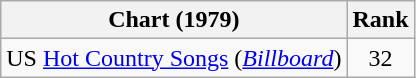<table class="wikitable">
<tr>
<th>Chart (1979)</th>
<th>Rank</th>
</tr>
<tr>
<td align="left">US <a href='#'>Hot Country Songs</a> (<em><a href='#'>Billboard</a></em>)</td>
<td align="center">32</td>
</tr>
</table>
